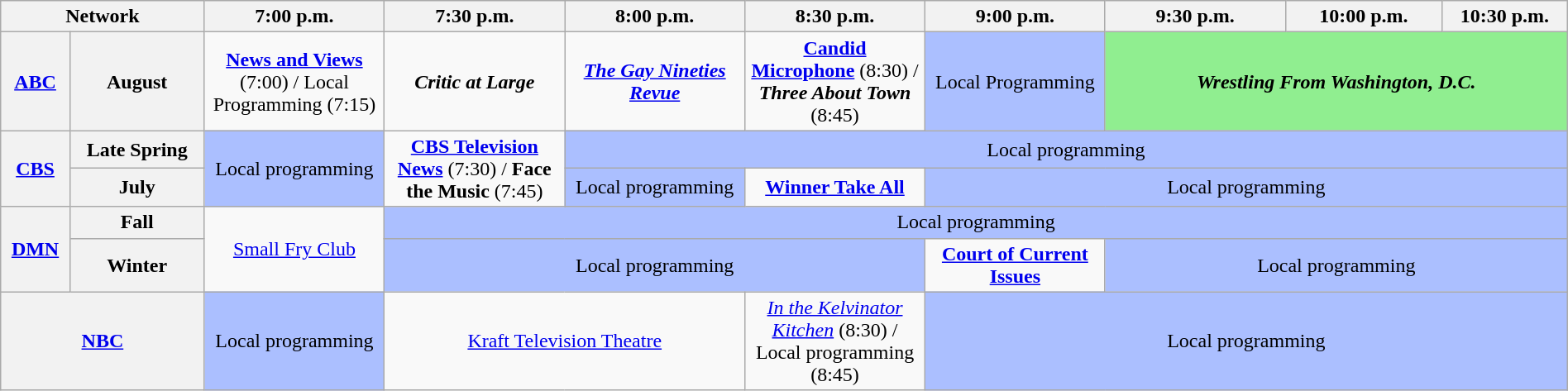<table class="wikitable" style="width:100%;margin-right:0;text-align:center">
<tr>
<th colspan="2" style="width:13%;">Network</th>
<th style="width:11.5%;">7:00 p.m.</th>
<th style="width:11.5%;">7:30 p.m.</th>
<th style="width:11.5%;">8:00 p.m.</th>
<th style="width:11.5%;">8:30 p.m.</th>
<th style="width:11.5%;">9:00 p.m.</th>
<th style="width:11.5%;">9:30 p.m.</th>
<th style="width:10%;">10:00 p.m.</th>
<th style="width:10%;">10:30 p.m.</th>
</tr>
<tr>
<th colspan="1"><a href='#'>ABC</a></th>
<th>August</th>
<td><strong><a href='#'>News and Views</a></strong> (7:00) / Local Programming (7:15)</td>
<td><strong><em>Critic at Large</em></strong></td>
<td><strong><em><a href='#'>The Gay Nineties Revue</a></em></strong></td>
<td><strong><a href='#'>Candid Microphone</a></strong> (8:30) / <strong><em>Three About Town</em></strong> (8:45)</td>
<td bgcolor="#abbfff">Local Programming</td>
<td colspan="3" bgcolor="lightgreen"><strong><em>Wrestling From Washington, D.C.</em></strong></td>
</tr>
<tr>
<th rowspan=2><a href='#'>CBS</a></th>
<th>Late Spring</th>
<td style="background:#abbfff;" rowspan="2">Local programming</td>
<td rowspan=2><strong><a href='#'>CBS Television News</a></strong> (7:30) / <strong>Face the Music</strong> (7:45)</td>
<td style="background:#abbfff;" colspan="6">Local programming</td>
</tr>
<tr>
<th>July</th>
<td style="background:#abbfff;">Local programming</td>
<td><strong><a href='#'>Winner Take All</a></strong></td>
<td style="background:#abbfff;" colspan="4">Local programming</td>
</tr>
<tr>
<th rowspan="2"><a href='#'>DMN</a></th>
<th>Fall</th>
<td rowspan="2"><a href='#'>Small Fry Club</a></td>
<td colspan="7" style="background:#abbfff;">Local programming</td>
</tr>
<tr>
<th>Winter</th>
<td colspan="3" style="background:#abbfff;">Local programming</td>
<td><strong><a href='#'>Court of Current Issues</a></strong></td>
<td colspan="3" style="background:#abbfff;">Local programming</td>
</tr>
<tr>
<th colspan="2"><a href='#'>NBC</a></th>
<td style="background:#abbfff;">Local programming</td>
<td colspan="2"><a href='#'>Kraft Television Theatre</a></td>
<td><em><a href='#'>In the Kelvinator Kitchen</a></em> (8:30) / Local programming (8:45)</td>
<td colspan="4" style="background:#abbfff;">Local programming</td>
</tr>
</table>
